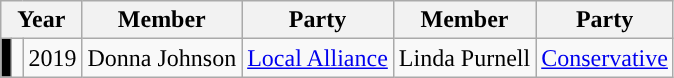<table class="wikitable">
<tr>
<th colspan="3">Year</th>
<th>Member</th>
<th>Party</th>
<th>Member</th>
<th>Party</th>
</tr>
<tr>
<td style="background-color:#000000"></td>
<td style="background-color: "></td>
<td>2019</td>
<td>Donna Johnson</td>
<td><a href='#'>Local Alliance</a></td>
<td>Linda Purnell</td>
<td><a href='#'>Conservative</a></td>
</tr>
</table>
